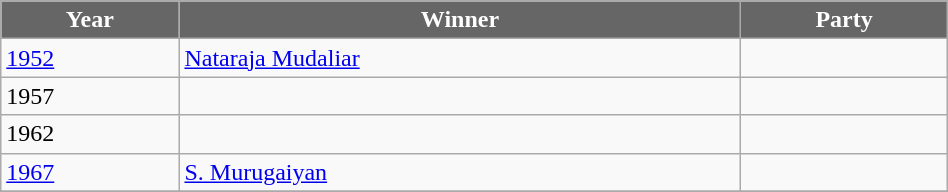<table class="wikitable" width="50%">
<tr>
<th style="background-color:#666666; color:white">Year</th>
<th style="background-color:#666666; color:white">Winner</th>
<th style="background-color:#666666; color:white" colspan="2">Party</th>
</tr>
<tr>
<td><a href='#'>1952</a></td>
<td><a href='#'>Nataraja Mudaliar</a></td>
<td></td>
</tr>
<tr>
<td>1957</td>
<td></td>
<td></td>
</tr>
<tr>
<td>1962</td>
<td></td>
<td></td>
</tr>
<tr>
<td><a href='#'>1967</a></td>
<td><a href='#'>S. Murugaiyan</a></td>
<td></td>
</tr>
<tr>
</tr>
</table>
